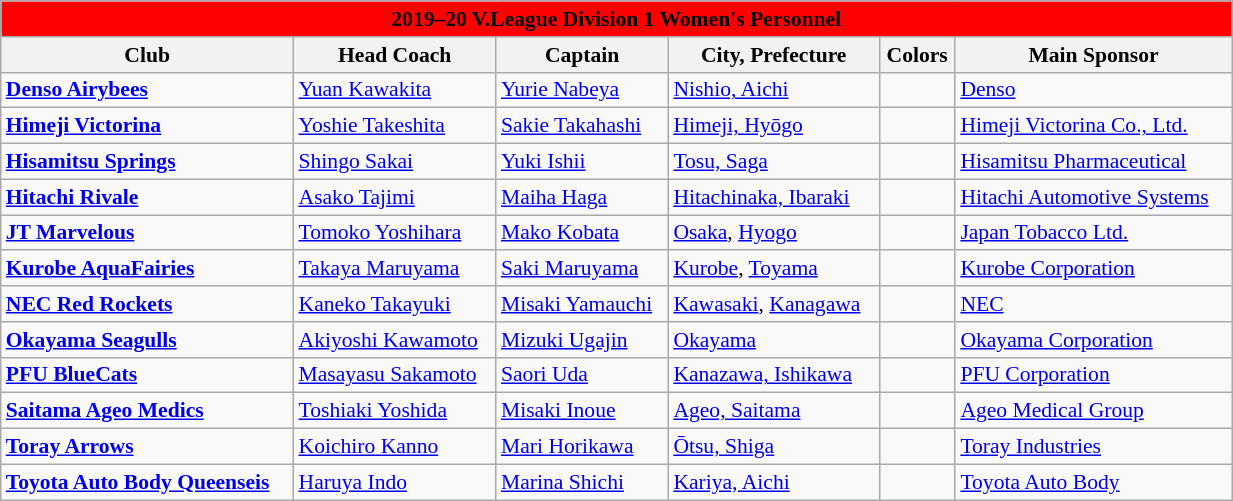<table class="wikitable" style="font-size:90%; width: 65%; text-align:left;">
<tr>
<th style=background:red colspan=8><span>2019–20 V.League Division 1 Women's Personnel</span></th>
</tr>
<tr>
<th>Club</th>
<th>Head Coach</th>
<th>Captain</th>
<th>City, Prefecture</th>
<th>Colors</th>
<th>Main Sponsor</th>
</tr>
<tr>
<td><strong><a href='#'>Denso Airybees</a></strong></td>
<td> <a href='#'>Yuan Kawakita</a></td>
<td> <a href='#'>Yurie Nabeya</a></td>
<td><a href='#'>Nishio, Aichi</a></td>
<td align=center> </td>
<td><a href='#'>Denso</a></td>
</tr>
<tr>
<td><strong><a href='#'>Himeji Victorina</a></strong></td>
<td> <a href='#'>Yoshie Takeshita</a></td>
<td> <a href='#'>Sakie Takahashi</a></td>
<td><a href='#'>Himeji, Hyōgo</a></td>
<td align=center> </td>
<td><a href='#'>Himeji Victorina Co., Ltd.</a></td>
</tr>
<tr>
<td><strong><a href='#'>Hisamitsu Springs</a></strong></td>
<td> <a href='#'>Shingo Sakai</a></td>
<td> <a href='#'>Yuki Ishii</a></td>
<td><a href='#'>Tosu, Saga</a></td>
<td align=center>   </td>
<td><a href='#'>Hisamitsu Pharmaceutical</a></td>
</tr>
<tr>
<td><strong><a href='#'>Hitachi Rivale</a></strong></td>
<td> <a href='#'>Asako Tajimi</a></td>
<td> <a href='#'>Maiha Haga</a></td>
<td><a href='#'>Hitachinaka, Ibaraki</a></td>
<td align=center> </td>
<td><a href='#'>Hitachi Automotive Systems</a></td>
</tr>
<tr>
<td><strong><a href='#'>JT Marvelous</a></strong></td>
<td> <a href='#'>Tomoko Yoshihara</a></td>
<td> <a href='#'>Mako Kobata</a></td>
<td><a href='#'>Osaka</a>, <a href='#'>Hyogo</a></td>
<td align=center> </td>
<td><a href='#'>Japan Tobacco Ltd.</a></td>
</tr>
<tr>
<td><strong><a href='#'>Kurobe AquaFairies</a></strong></td>
<td> <a href='#'>Takaya Maruyama</a></td>
<td> <a href='#'>Saki Maruyama</a></td>
<td><a href='#'>Kurobe</a>, <a href='#'> Toyama</a></td>
<td align=center> </td>
<td><a href='#'>Kurobe Corporation</a></td>
</tr>
<tr>
<td><strong><a href='#'>NEC Red Rockets</a></strong></td>
<td> <a href='#'>Kaneko Takayuki</a></td>
<td> <a href='#'>Misaki Yamauchi</a></td>
<td><a href='#'>Kawasaki</a>, <a href='#'>Kanagawa</a></td>
<td align=center>  </td>
<td><a href='#'>NEC</a></td>
</tr>
<tr>
<td><strong><a href='#'>Okayama Seagulls</a></strong></td>
<td> <a href='#'>Akiyoshi Kawamoto</a></td>
<td> <a href='#'>Mizuki Ugajin</a></td>
<td><a href='#'>Okayama</a></td>
<td align=center> </td>
<td><a href='#'>Okayama Corporation</a></td>
</tr>
<tr>
<td><strong><a href='#'>PFU BlueCats</a></strong></td>
<td> <a href='#'>Masayasu Sakamoto</a></td>
<td> <a href='#'>Saori Uda</a></td>
<td><a href='#'>Kanazawa, Ishikawa</a></td>
<td align=center>  </td>
<td><a href='#'>PFU Corporation</a></td>
</tr>
<tr>
<td><strong><a href='#'>Saitama Ageo Medics</a></strong></td>
<td> <a href='#'>Toshiaki Yoshida</a></td>
<td> <a href='#'>Misaki Inoue</a></td>
<td><a href='#'>Ageo, Saitama</a></td>
<td align=center> </td>
<td><a href='#'>Ageo Medical Group</a></td>
</tr>
<tr>
<td><strong><a href='#'>Toray Arrows</a></strong></td>
<td> <a href='#'>Koichiro Kanno</a></td>
<td> <a href='#'>Mari Horikawa</a></td>
<td><a href='#'>Ōtsu, Shiga</a></td>
<td align=center> </td>
<td><a href='#'>Toray Industries</a></td>
</tr>
<tr>
<td><strong><a href='#'>Toyota Auto Body Queenseis</a></strong></td>
<td> <a href='#'>Haruya Indo</a></td>
<td> <a href='#'>Marina Shichi</a></td>
<td><a href='#'>Kariya, Aichi</a></td>
<td align=center> </td>
<td><a href='#'>Toyota Auto Body</a></td>
</tr>
</table>
